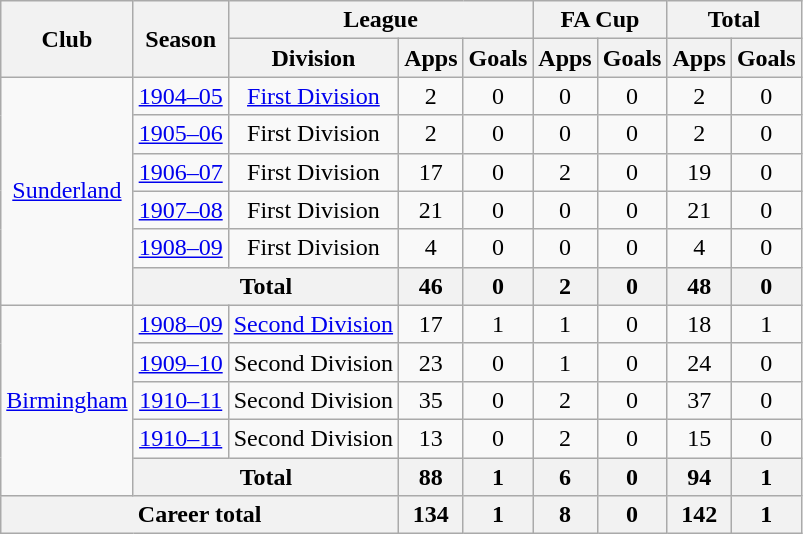<table class="wikitable" style="text-align: center;">
<tr>
<th rowspan="2">Club</th>
<th rowspan="2">Season</th>
<th colspan="3">League</th>
<th colspan="2">FA Cup</th>
<th colspan="2">Total</th>
</tr>
<tr>
<th>Division</th>
<th>Apps</th>
<th>Goals</th>
<th>Apps</th>
<th>Goals</th>
<th>Apps</th>
<th>Goals</th>
</tr>
<tr>
<td rowspan="6"><a href='#'>Sunderland</a></td>
<td><a href='#'>1904–05</a></td>
<td><a href='#'>First Division</a></td>
<td>2</td>
<td>0</td>
<td>0</td>
<td>0</td>
<td>2</td>
<td>0</td>
</tr>
<tr>
<td><a href='#'>1905–06</a></td>
<td>First Division</td>
<td>2</td>
<td>0</td>
<td>0</td>
<td>0</td>
<td>2</td>
<td>0</td>
</tr>
<tr>
<td><a href='#'>1906–07</a></td>
<td>First Division</td>
<td>17</td>
<td>0</td>
<td>2</td>
<td>0</td>
<td>19</td>
<td>0</td>
</tr>
<tr>
<td><a href='#'>1907–08</a></td>
<td>First Division</td>
<td>21</td>
<td>0</td>
<td>0</td>
<td>0</td>
<td>21</td>
<td>0</td>
</tr>
<tr>
<td><a href='#'>1908–09</a></td>
<td>First Division</td>
<td>4</td>
<td>0</td>
<td>0</td>
<td>0</td>
<td>4</td>
<td>0</td>
</tr>
<tr>
<th colspan="2">Total</th>
<th>46</th>
<th>0</th>
<th>2</th>
<th>0</th>
<th>48</th>
<th>0</th>
</tr>
<tr>
<td rowspan="5"><a href='#'>Birmingham</a></td>
<td><a href='#'>1908–09</a></td>
<td><a href='#'>Second Division</a></td>
<td>17</td>
<td>1</td>
<td>1</td>
<td>0</td>
<td>18</td>
<td>1</td>
</tr>
<tr>
<td><a href='#'>1909–10</a></td>
<td>Second Division</td>
<td>23</td>
<td>0</td>
<td>1</td>
<td>0</td>
<td>24</td>
<td>0</td>
</tr>
<tr>
<td><a href='#'>1910–11</a></td>
<td>Second Division</td>
<td>35</td>
<td>0</td>
<td>2</td>
<td>0</td>
<td>37</td>
<td>0</td>
</tr>
<tr>
<td><a href='#'>1910–11</a></td>
<td>Second Division</td>
<td>13</td>
<td>0</td>
<td>2</td>
<td>0</td>
<td>15</td>
<td>0</td>
</tr>
<tr>
<th colspan="2">Total</th>
<th>88</th>
<th>1</th>
<th>6</th>
<th>0</th>
<th>94</th>
<th>1</th>
</tr>
<tr>
<th colspan="3">Career total</th>
<th>134</th>
<th>1</th>
<th>8</th>
<th>0</th>
<th>142</th>
<th>1</th>
</tr>
</table>
